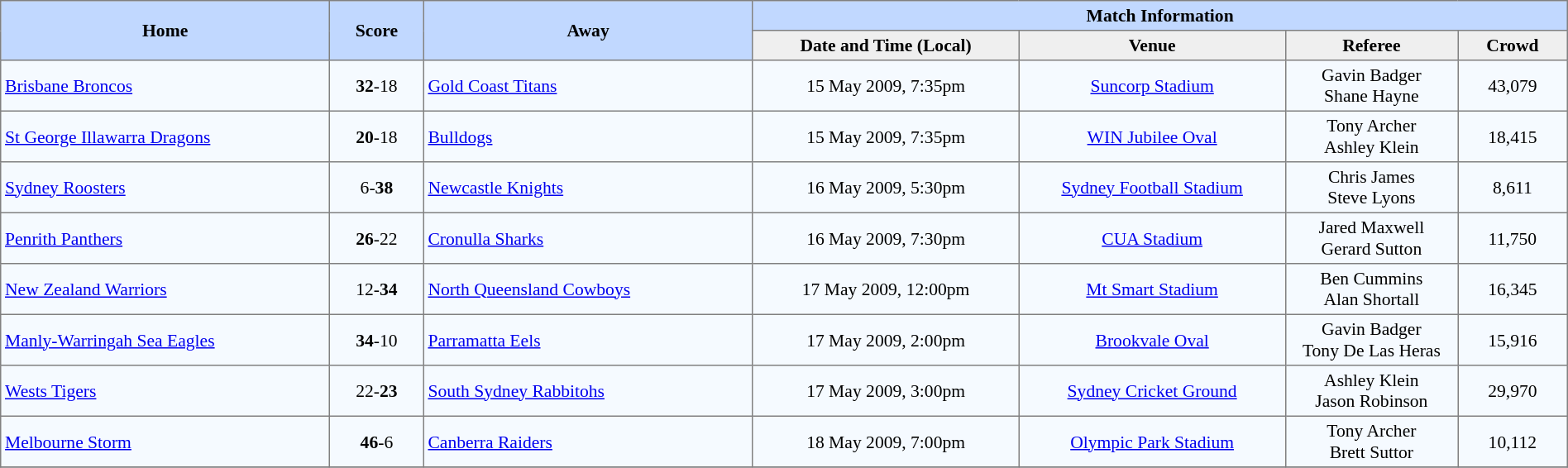<table border=1 style="border-collapse:collapse; font-size:90%;" cellpadding=3 cellspacing=0 width=100%>
<tr bgcolor=#C1D8FF>
<th rowspan=2 width=21%>Home</th>
<th rowspan=2 width=6%>Score</th>
<th rowspan=2 width=21%>Away</th>
<th colspan=6>Match Information</th>
</tr>
<tr bgcolor=#EFEFEF>
<th width=17%>Date and Time (Local)</th>
<th width=17%>Venue</th>
<th width=11%>Referee</th>
<th width=7%>Crowd</th>
</tr>
<tr align=center bgcolor=#F5FAFF>
<td align=left><a href='#'>Brisbane Broncos</a></td>
<td><strong>32</strong>-18</td>
<td align=left><a href='#'>Gold Coast Titans</a></td>
<td>15 May 2009, 7:35pm</td>
<td><a href='#'>Suncorp Stadium</a></td>
<td>Gavin Badger<br>Shane Hayne</td>
<td>43,079</td>
</tr>
<tr align=center bgcolor=#F5FAFF>
<td align=left><a href='#'>St George Illawarra Dragons</a></td>
<td><strong>20</strong>-18</td>
<td align=left> <a href='#'>Bulldogs</a></td>
<td>15 May 2009, 7:35pm</td>
<td><a href='#'>WIN Jubilee Oval</a></td>
<td>Tony Archer<br>Ashley Klein</td>
<td>18,415</td>
</tr>
<tr align=center bgcolor=#F5FAFF>
<td align=left><a href='#'>Sydney Roosters</a></td>
<td>6-<strong>38</strong></td>
<td align=left> <a href='#'>Newcastle Knights</a></td>
<td>16 May 2009, 5:30pm</td>
<td><a href='#'>Sydney Football Stadium</a></td>
<td>Chris James<br>Steve Lyons</td>
<td>8,611</td>
</tr>
<tr align=center bgcolor=#F5FAFF>
<td align=left><a href='#'>Penrith Panthers</a></td>
<td><strong>26</strong>-22</td>
<td align=left><a href='#'>Cronulla Sharks</a></td>
<td>16 May 2009, 7:30pm</td>
<td><a href='#'>CUA Stadium</a></td>
<td>Jared Maxwell<br>Gerard Sutton</td>
<td>11,750</td>
</tr>
<tr align=center bgcolor=#F5FAFF>
<td align=left><a href='#'>New Zealand Warriors</a></td>
<td>12-<strong>34</strong></td>
<td align=left><a href='#'>North Queensland Cowboys</a></td>
<td>17 May 2009, 12:00pm</td>
<td><a href='#'>Mt Smart Stadium</a></td>
<td>Ben Cummins<br>Alan Shortall</td>
<td>16,345</td>
</tr>
<tr align=center bgcolor=#F5FAFF>
<td align=left><a href='#'>Manly-Warringah Sea Eagles</a></td>
<td><strong>34</strong>-10</td>
<td align=left><a href='#'>Parramatta Eels</a></td>
<td>17 May 2009, 2:00pm</td>
<td><a href='#'>Brookvale Oval</a></td>
<td>Gavin Badger<br>Tony De Las Heras</td>
<td>15,916</td>
</tr>
<tr align=center bgcolor=#F5FAFF>
<td align=left><a href='#'>Wests Tigers</a></td>
<td>22-<strong>23</strong></td>
<td align=left><a href='#'>South Sydney Rabbitohs</a></td>
<td>17 May 2009, 3:00pm</td>
<td><a href='#'>Sydney Cricket Ground</a></td>
<td>Ashley Klein<br>Jason Robinson</td>
<td>29,970</td>
</tr>
<tr align=center bgcolor=#F5FAFF>
<td align=left><a href='#'>Melbourne Storm</a></td>
<td><strong>46</strong>-6</td>
<td align=left><a href='#'>Canberra Raiders</a></td>
<td>18 May 2009, 7:00pm</td>
<td><a href='#'>Olympic Park Stadium</a></td>
<td>Tony Archer<br>Brett Suttor</td>
<td>10,112</td>
</tr>
<tr>
</tr>
</table>
